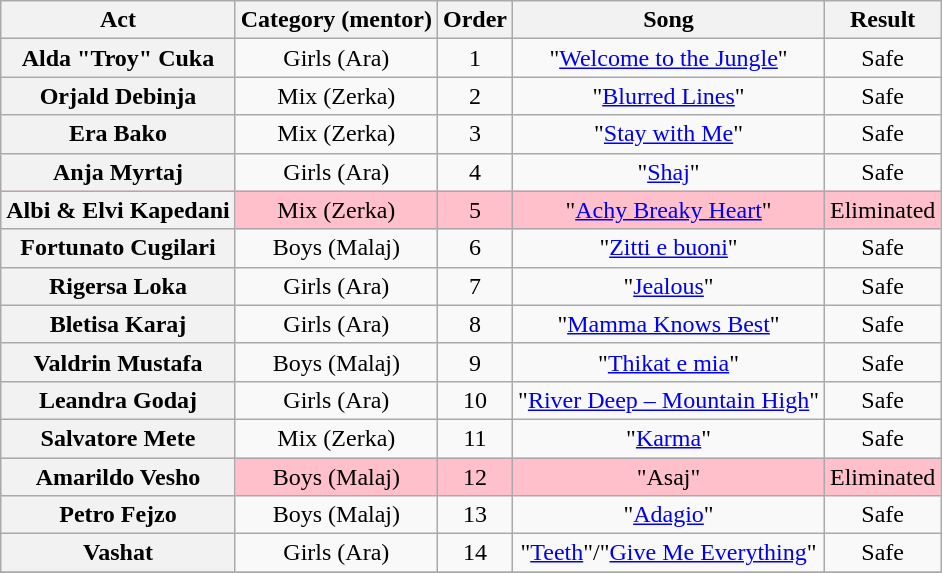<table class="wikitable plainrowheaders" style="text-align:center;">
<tr>
<th scope="col">Act</th>
<th scope="col">Category (mentor)</th>
<th scope="col">Order</th>
<th scope="col">Song</th>
<th scope="col">Result</th>
</tr>
<tr>
<th scope="row">Alda "Troy" Cuka</th>
<td>Girls (Ara)</td>
<td>1</td>
<td>"<a href='#'>Welcome to the Jungle</a>"</td>
<td>Safe</td>
</tr>
<tr>
<th scope="row">Orjald Debinja</th>
<td>Mix (Zerka)</td>
<td>2</td>
<td>"<a href='#'>Blurred Lines</a>"</td>
<td>Safe</td>
</tr>
<tr>
<th scope="row">Era Bako</th>
<td>Mix (Zerka)</td>
<td>3</td>
<td>"<a href='#'>Stay with Me</a>"</td>
<td>Safe</td>
</tr>
<tr>
<th scope="row">Anja Myrtaj</th>
<td>Girls (Ara)</td>
<td>4</td>
<td>"<a href='#'>Shaj</a>"</td>
<td>Safe</td>
</tr>
<tr style="background:pink;">
<th scope="row">Albi & Elvi Kapedani</th>
<td>Mix (Zerka)</td>
<td>5</td>
<td>"<a href='#'>Achy Breaky Heart</a>"</td>
<td>Eliminated</td>
</tr>
<tr>
<th scope="row">Fortunato Cugilari</th>
<td>Boys (Malaj)</td>
<td>6</td>
<td>"<a href='#'>Zitti e buoni</a>"</td>
<td>Safe</td>
</tr>
<tr>
<th scope="row">Rigersa Loka</th>
<td>Girls (Ara)</td>
<td>7</td>
<td>"<a href='#'>Jealous</a>"</td>
<td>Safe</td>
</tr>
<tr>
<th scope="row">Bletisa Karaj</th>
<td>Girls (Ara)</td>
<td>8</td>
<td>"<a href='#'>Mamma Knows Best</a>"</td>
<td>Safe</td>
</tr>
<tr>
<th scope="row">Valdrin Mustafa</th>
<td>Boys (Malaj)</td>
<td>9</td>
<td>"<a href='#'>Thikat e mia</a>"</td>
<td>Safe</td>
</tr>
<tr>
<th scope="row">Leandra Godaj</th>
<td>Girls (Ara)</td>
<td>10</td>
<td>"<a href='#'>River Deep – Mountain High</a>"</td>
<td>Safe</td>
</tr>
<tr>
<th scope="row">Salvatore Mete</th>
<td>Mix (Zerka)</td>
<td>11</td>
<td>"<a href='#'>Karma</a>"</td>
<td>Safe</td>
</tr>
<tr style="background:pink;">
<th scope="row">Amarildo Vesho</th>
<td>Boys (Malaj)</td>
<td>12</td>
<td>"Asaj"</td>
<td>Eliminated</td>
</tr>
<tr>
<th scope="row">Petro Fejzo</th>
<td>Boys (Malaj)</td>
<td>13</td>
<td>"<a href='#'>Adagio</a>"</td>
<td>Safe</td>
</tr>
<tr>
<th scope="row">Vashat</th>
<td>Girls (Ara)</td>
<td>14</td>
<td>"<a href='#'>Teeth</a>"/"<a href='#'>Give Me Everything</a>"</td>
<td>Safe</td>
</tr>
<tr>
</tr>
</table>
